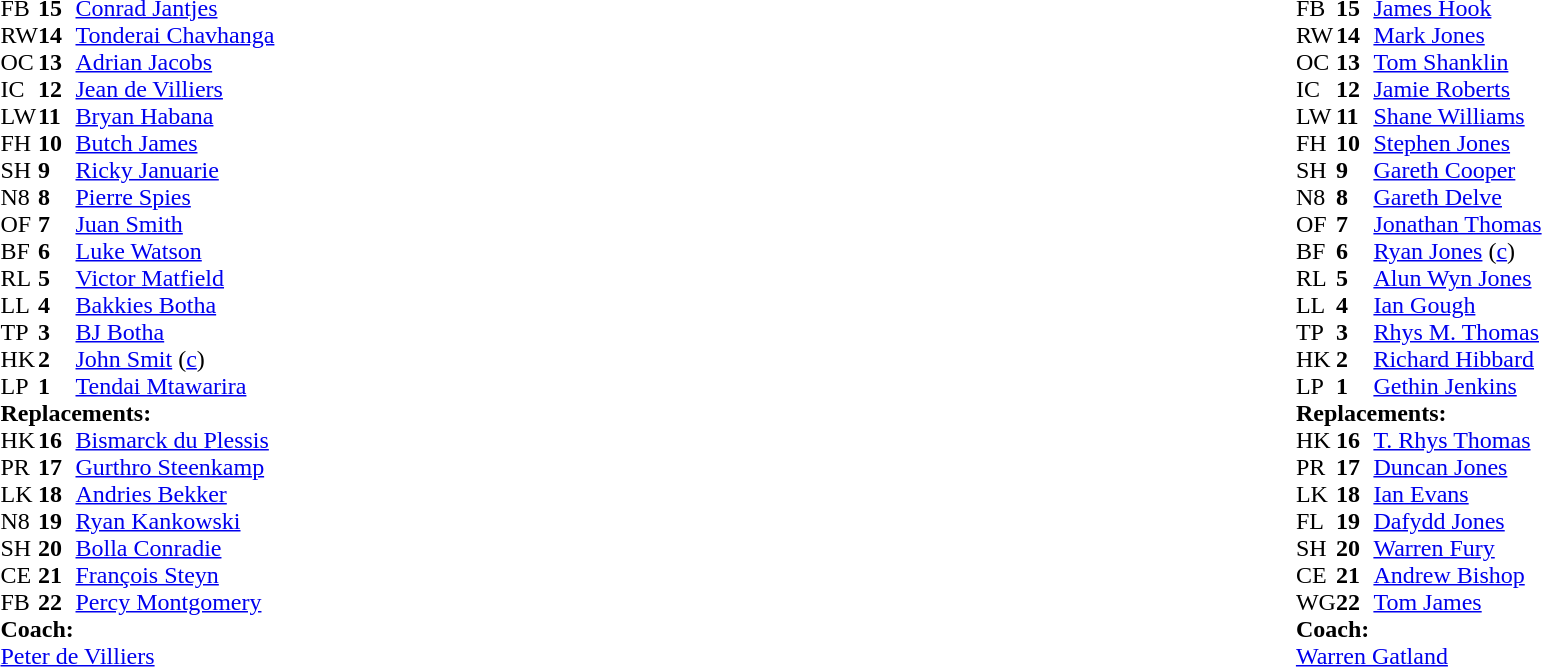<table style="width:100%">
<tr>
<td style="vertical-align:top;width:50%"><br><table cellspacing="0" cellpadding="0">
<tr>
<th width="25"></th>
<th width="25"></th>
</tr>
<tr>
<td>FB</td>
<td><strong>15</strong></td>
<td><a href='#'>Conrad Jantjes</a></td>
</tr>
<tr>
<td>RW</td>
<td><strong>14</strong></td>
<td><a href='#'>Tonderai Chavhanga</a></td>
<td></td>
<td></td>
</tr>
<tr>
<td>OC</td>
<td><strong>13</strong></td>
<td><a href='#'>Adrian Jacobs</a></td>
<td></td>
<td></td>
</tr>
<tr>
<td>IC</td>
<td><strong>12</strong></td>
<td><a href='#'>Jean de Villiers</a></td>
</tr>
<tr>
<td>LW</td>
<td><strong>11</strong></td>
<td><a href='#'>Bryan Habana</a></td>
</tr>
<tr>
<td>FH</td>
<td><strong>10</strong></td>
<td><a href='#'>Butch James</a></td>
</tr>
<tr>
<td>SH</td>
<td><strong>9</strong></td>
<td><a href='#'>Ricky Januarie</a></td>
<td></td>
<td></td>
</tr>
<tr>
<td>N8</td>
<td><strong>8</strong></td>
<td><a href='#'>Pierre Spies</a></td>
<td></td>
<td></td>
</tr>
<tr>
<td>OF</td>
<td><strong>7</strong></td>
<td><a href='#'>Juan Smith</a></td>
<td></td>
<td></td>
</tr>
<tr>
<td>BF</td>
<td><strong>6</strong></td>
<td><a href='#'>Luke Watson</a></td>
</tr>
<tr>
<td>RL</td>
<td><strong>5</strong></td>
<td><a href='#'>Victor Matfield</a></td>
</tr>
<tr>
<td>LL</td>
<td><strong>4</strong></td>
<td><a href='#'>Bakkies Botha</a></td>
<td></td>
<td></td>
</tr>
<tr>
<td>TP</td>
<td><strong>3</strong></td>
<td><a href='#'>BJ Botha</a></td>
</tr>
<tr>
<td>HK</td>
<td><strong>2</strong></td>
<td><a href='#'>John Smit</a> (<a href='#'>c</a>)</td>
</tr>
<tr>
<td>LP</td>
<td><strong>1</strong></td>
<td><a href='#'>Tendai Mtawarira</a></td>
<td></td>
<td></td>
</tr>
<tr>
<td colspan="3"><strong>Replacements:</strong></td>
</tr>
<tr>
<td>HK</td>
<td><strong>16</strong></td>
<td><a href='#'>Bismarck du Plessis</a></td>
<td></td>
<td></td>
</tr>
<tr>
<td>PR</td>
<td><strong>17</strong></td>
<td><a href='#'>Gurthro Steenkamp</a></td>
<td></td>
<td></td>
</tr>
<tr>
<td>LK</td>
<td><strong>18</strong></td>
<td><a href='#'>Andries Bekker</a></td>
<td></td>
<td></td>
</tr>
<tr>
<td>N8</td>
<td><strong>19</strong></td>
<td><a href='#'>Ryan Kankowski</a></td>
<td></td>
<td></td>
</tr>
<tr>
<td>SH</td>
<td><strong>20</strong></td>
<td><a href='#'>Bolla Conradie</a></td>
<td></td>
<td></td>
</tr>
<tr>
<td>CE</td>
<td><strong>21</strong></td>
<td><a href='#'>François Steyn</a></td>
<td></td>
<td></td>
</tr>
<tr>
<td>FB</td>
<td><strong>22</strong></td>
<td><a href='#'>Percy Montgomery</a></td>
<td></td>
<td></td>
</tr>
<tr>
<td colspan="3"><strong>Coach:</strong></td>
</tr>
<tr>
<td colspan="3"><a href='#'>Peter de Villiers</a></td>
</tr>
</table>
</td>
<td style="vertical-align:top"></td>
<td style="vertical-align:top;width:50%"><br><table cellspacing="0" cellpadding="0" style="margin:auto">
<tr>
<th width="25"></th>
<th width="25"></th>
</tr>
<tr>
<td>FB</td>
<td><strong>15</strong></td>
<td><a href='#'>James Hook</a></td>
</tr>
<tr>
<td>RW</td>
<td><strong>14</strong></td>
<td><a href='#'>Mark Jones</a></td>
<td></td>
<td></td>
</tr>
<tr>
<td>OC</td>
<td><strong>13</strong></td>
<td><a href='#'>Tom Shanklin</a></td>
<td></td>
<td></td>
</tr>
<tr>
<td>IC</td>
<td><strong>12</strong></td>
<td><a href='#'>Jamie Roberts</a></td>
</tr>
<tr>
<td>LW</td>
<td><strong>11</strong></td>
<td><a href='#'>Shane Williams</a></td>
</tr>
<tr>
<td>FH</td>
<td><strong>10</strong></td>
<td><a href='#'>Stephen Jones</a></td>
</tr>
<tr>
<td>SH</td>
<td><strong>9</strong></td>
<td><a href='#'>Gareth Cooper</a></td>
<td></td>
<td></td>
</tr>
<tr>
<td>N8</td>
<td><strong>8</strong></td>
<td><a href='#'>Gareth Delve</a></td>
<td></td>
<td></td>
</tr>
<tr>
<td>OF</td>
<td><strong>7</strong></td>
<td><a href='#'>Jonathan Thomas</a></td>
</tr>
<tr>
<td>BF</td>
<td><strong>6</strong></td>
<td><a href='#'>Ryan Jones</a> (<a href='#'>c</a>)</td>
<td></td>
<td></td>
</tr>
<tr>
<td>RL</td>
<td><strong>5</strong></td>
<td><a href='#'>Alun Wyn Jones</a></td>
</tr>
<tr>
<td>LL</td>
<td><strong>4</strong></td>
<td><a href='#'>Ian Gough</a></td>
</tr>
<tr>
<td>TP</td>
<td><strong>3</strong></td>
<td><a href='#'>Rhys M. Thomas</a></td>
<td></td>
<td></td>
</tr>
<tr>
<td>HK</td>
<td><strong>2</strong></td>
<td><a href='#'>Richard Hibbard</a></td>
<td></td>
<td></td>
</tr>
<tr>
<td>LP</td>
<td><strong>1</strong></td>
<td><a href='#'>Gethin Jenkins</a></td>
</tr>
<tr>
<td colspan="3"><strong>Replacements:</strong></td>
</tr>
<tr>
<td>HK</td>
<td><strong>16</strong></td>
<td><a href='#'>T. Rhys Thomas</a></td>
<td></td>
<td></td>
</tr>
<tr>
<td>PR</td>
<td><strong>17</strong></td>
<td><a href='#'>Duncan Jones</a></td>
<td></td>
<td></td>
</tr>
<tr>
<td>LK</td>
<td><strong>18</strong></td>
<td><a href='#'>Ian Evans</a></td>
<td></td>
<td></td>
</tr>
<tr>
<td>FL</td>
<td><strong>19</strong></td>
<td><a href='#'>Dafydd Jones</a></td>
<td></td>
<td></td>
</tr>
<tr>
<td>SH</td>
<td><strong>20</strong></td>
<td><a href='#'>Warren Fury</a></td>
<td></td>
<td></td>
</tr>
<tr>
<td>CE</td>
<td><strong>21</strong></td>
<td><a href='#'>Andrew Bishop</a></td>
<td></td>
<td></td>
</tr>
<tr>
<td>WG</td>
<td><strong>22</strong></td>
<td><a href='#'>Tom James</a></td>
<td></td>
<td></td>
</tr>
<tr>
<td colspan="3"><strong>Coach:</strong></td>
</tr>
<tr>
<td colspan="3"> <a href='#'>Warren Gatland</a></td>
</tr>
</table>
</td>
</tr>
</table>
